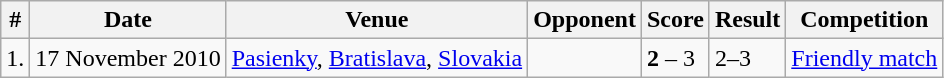<table class="wikitable" align=center>
<tr>
<th>#</th>
<th>Date</th>
<th>Venue</th>
<th>Opponent</th>
<th>Score</th>
<th>Result</th>
<th>Competition</th>
</tr>
<tr>
<td>1.</td>
<td>17 November 2010</td>
<td><a href='#'>Pasienky</a>, <a href='#'>Bratislava</a>, <a href='#'>Slovakia</a></td>
<td></td>
<td><strong>2</strong> – 3</td>
<td>2–3</td>
<td><a href='#'>Friendly match</a></td>
</tr>
</table>
